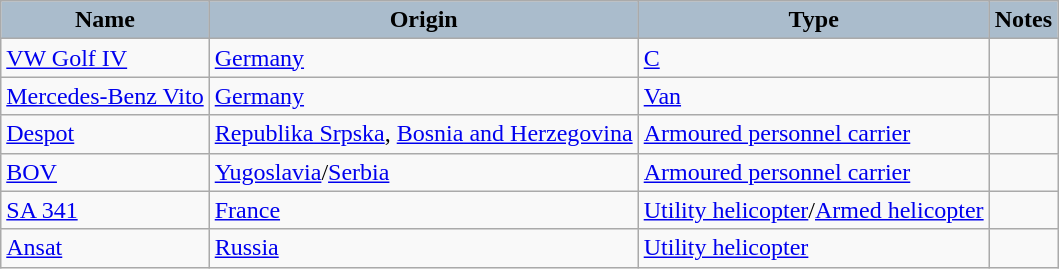<table class="wikitable">
<tr>
<th style="text-align:center; background:#aabccc;">Name</th>
<th style="text-align: center; background:#aabccc;">Origin</th>
<th style="text-align:l center; background:#aabccc;">Type</th>
<th style="text-align:l center; background:#aabccc;">Notes</th>
</tr>
<tr>
<td><a href='#'>VW Golf IV</a></td>
<td><a href='#'>Germany</a></td>
<td><a href='#'>C</a></td>
<td></td>
</tr>
<tr>
<td><a href='#'>Mercedes-Benz Vito</a></td>
<td><a href='#'>Germany</a></td>
<td><a href='#'>Van</a></td>
<td></td>
</tr>
<tr>
<td><a href='#'>Despot</a></td>
<td><a href='#'>Republika Srpska</a>, <a href='#'>Bosnia and Herzegovina</a></td>
<td><a href='#'>Armoured personnel carrier</a></td>
<td></td>
</tr>
<tr>
<td><a href='#'>BOV</a></td>
<td><a href='#'>Yugoslavia</a>/<a href='#'>Serbia</a></td>
<td><a href='#'>Armoured personnel carrier</a></td>
<td></td>
</tr>
<tr>
<td><a href='#'>SA 341</a></td>
<td><a href='#'>France</a></td>
<td><a href='#'>Utility helicopter</a>/<a href='#'>Armed helicopter</a></td>
<td></td>
</tr>
<tr>
<td><a href='#'>Ansat</a></td>
<td><a href='#'>Russia</a></td>
<td><a href='#'>Utility helicopter</a></td>
</tr>
</table>
